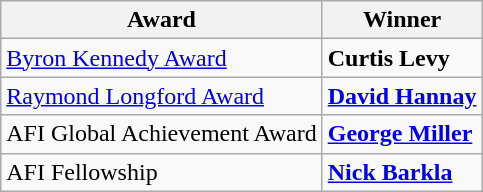<table class="wikitable">
<tr>
<th><strong>Award</strong></th>
<th><strong>Winner</strong></th>
</tr>
<tr>
<td><a href='#'>Byron Kennedy Award</a></td>
<td><strong>Curtis Levy</strong></td>
</tr>
<tr>
<td><a href='#'>Raymond Longford Award</a></td>
<td><strong><a href='#'>David Hannay</a></strong></td>
</tr>
<tr>
<td>AFI Global Achievement Award</td>
<td><strong><a href='#'>George Miller</a></strong></td>
</tr>
<tr>
<td>AFI Fellowship</td>
<td><strong><a href='#'>Nick Barkla</a></strong></td>
</tr>
</table>
